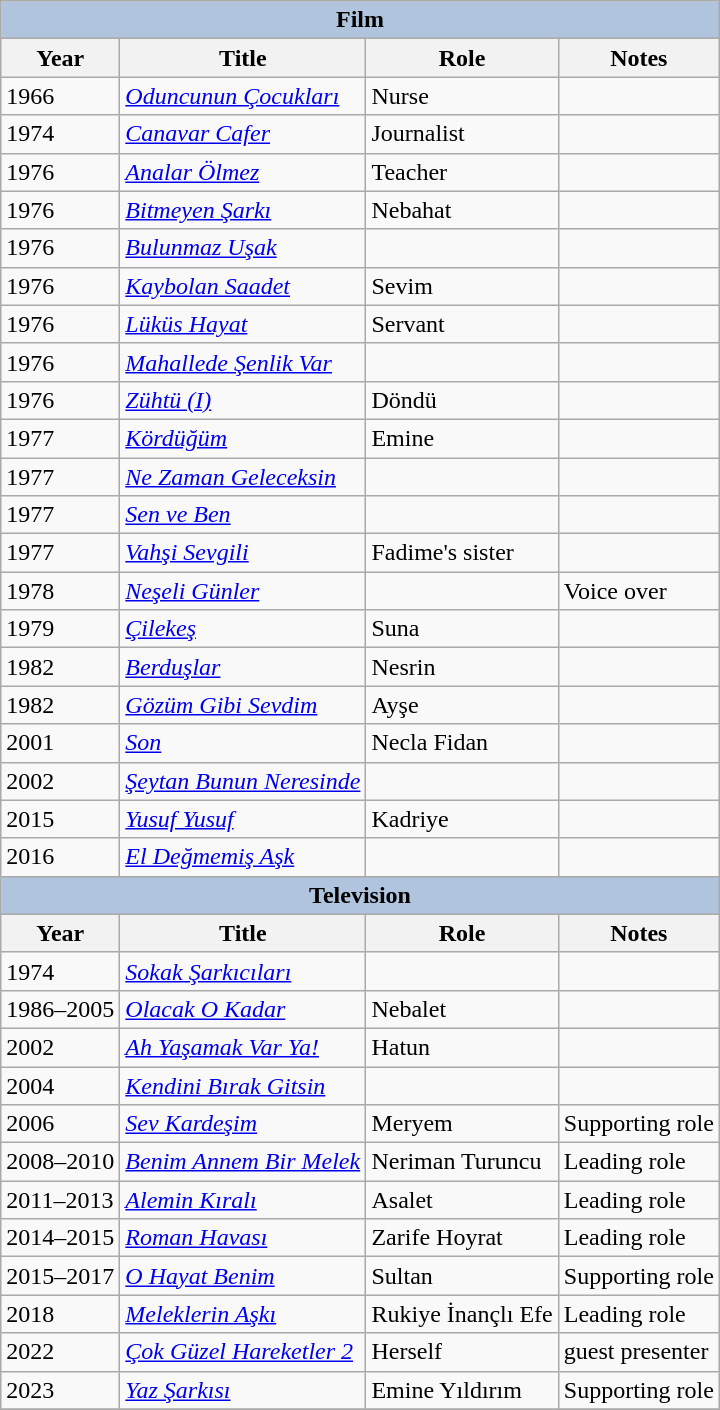<table class="wikitable">
<tr>
<th colspan=4 style="background:#B0C4DE;">Film</th>
</tr>
<tr>
<th>Year</th>
<th>Title</th>
<th>Role</th>
<th>Notes</th>
</tr>
<tr>
<td>1966</td>
<td><em><a href='#'>Oduncunun Çocukları</a></em></td>
<td>Nurse</td>
<td></td>
</tr>
<tr>
<td>1974</td>
<td><em><a href='#'>Canavar Cafer</a></em></td>
<td>Journalist</td>
<td></td>
</tr>
<tr>
<td>1976</td>
<td><em><a href='#'>Analar Ölmez</a></em></td>
<td>Teacher</td>
<td></td>
</tr>
<tr>
<td>1976</td>
<td><em><a href='#'>Bitmeyen Şarkı</a></em></td>
<td>Nebahat</td>
<td></td>
</tr>
<tr>
<td>1976</td>
<td><em><a href='#'>Bulunmaz Uşak</a></em></td>
<td></td>
<td></td>
</tr>
<tr>
<td>1976</td>
<td><em><a href='#'>Kaybolan Saadet</a></em></td>
<td>Sevim</td>
<td></td>
</tr>
<tr>
<td>1976</td>
<td><em><a href='#'>Lüküs Hayat</a></em></td>
<td>Servant</td>
<td></td>
</tr>
<tr>
<td>1976</td>
<td><em><a href='#'>Mahallede Şenlik Var</a></em></td>
<td></td>
<td></td>
</tr>
<tr>
<td>1976</td>
<td><em><a href='#'>Zühtü (I)</a></em></td>
<td>Döndü</td>
<td></td>
</tr>
<tr>
<td>1977</td>
<td><em><a href='#'>Kördüğüm</a></em></td>
<td>Emine</td>
<td></td>
</tr>
<tr>
<td>1977</td>
<td><em><a href='#'>Ne Zaman Geleceksin</a></em></td>
<td></td>
<td></td>
</tr>
<tr>
<td>1977</td>
<td><em><a href='#'>Sen ve Ben</a></em></td>
<td></td>
<td></td>
</tr>
<tr>
<td>1977</td>
<td><em><a href='#'>Vahşi Sevgili</a></em></td>
<td>Fadime's sister</td>
<td></td>
</tr>
<tr>
<td>1978</td>
<td><em><a href='#'>Neşeli Günler</a></em></td>
<td></td>
<td>Voice over</td>
</tr>
<tr>
<td>1979</td>
<td><em><a href='#'>Çilekeş</a></em></td>
<td>Suna</td>
<td></td>
</tr>
<tr>
<td>1982</td>
<td><em><a href='#'>Berduşlar</a></em></td>
<td>Nesrin</td>
<td></td>
</tr>
<tr>
<td>1982</td>
<td><em><a href='#'>Gözüm Gibi Sevdim</a></em></td>
<td>Ayşe</td>
<td></td>
</tr>
<tr>
<td>2001</td>
<td><em><a href='#'>Son</a></em></td>
<td>Necla Fidan</td>
<td></td>
</tr>
<tr>
<td>2002</td>
<td><em><a href='#'>Şeytan Bunun Neresinde</a></em></td>
<td></td>
<td></td>
</tr>
<tr>
<td>2015</td>
<td><em><a href='#'>Yusuf Yusuf</a></em></td>
<td>Kadriye</td>
<td></td>
</tr>
<tr>
<td>2016</td>
<td><em><a href='#'>El Değmemiş Aşk</a></em></td>
<td></td>
<td></td>
</tr>
<tr>
<th colspan="4" style="background:LightSteelBlue">Television</th>
</tr>
<tr>
<th>Year</th>
<th>Title</th>
<th>Role</th>
<th>Notes</th>
</tr>
<tr>
<td>1974</td>
<td><em><a href='#'>Sokak Şarkıcıları</a></em></td>
<td></td>
<td></td>
</tr>
<tr>
<td>1986–2005</td>
<td><em><a href='#'>Olacak O Kadar</a></em></td>
<td>Nebalet</td>
<td></td>
</tr>
<tr>
<td>2002</td>
<td><em><a href='#'>Ah Yaşamak Var Ya!</a></em></td>
<td>Hatun</td>
<td></td>
</tr>
<tr>
<td>2004</td>
<td><em><a href='#'>Kendini Bırak Gitsin</a></em></td>
<td></td>
<td></td>
</tr>
<tr>
<td>2006</td>
<td><em><a href='#'>Sev Kardeşim</a></em></td>
<td>Meryem</td>
<td>Supporting role</td>
</tr>
<tr>
<td>2008–2010</td>
<td><em><a href='#'>Benim Annem Bir Melek</a></em></td>
<td>Neriman Turuncu</td>
<td>Leading role</td>
</tr>
<tr>
<td>2011–2013</td>
<td><em><a href='#'>Alemin Kıralı</a></em></td>
<td>Asalet</td>
<td>Leading role</td>
</tr>
<tr>
<td>2014–2015</td>
<td><em><a href='#'>Roman Havası</a></em></td>
<td>Zarife Hoyrat</td>
<td>Leading role</td>
</tr>
<tr>
<td>2015–2017</td>
<td><em><a href='#'>O Hayat Benim</a></em></td>
<td>Sultan</td>
<td>Supporting role</td>
</tr>
<tr>
<td>2018</td>
<td><em><a href='#'>Meleklerin Aşkı</a></em></td>
<td>Rukiye İnançlı Efe</td>
<td>Leading role</td>
</tr>
<tr>
<td>2022</td>
<td><em><a href='#'>Çok Güzel Hareketler 2</a></em></td>
<td>Herself</td>
<td>guest presenter</td>
</tr>
<tr>
<td>2023</td>
<td><em><a href='#'>Yaz Şarkısı</a></em></td>
<td>Emine Yıldırım</td>
<td>Supporting role</td>
</tr>
<tr>
</tr>
</table>
